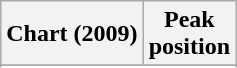<table class="wikitable sortable plainrowheaders" style="text-align:center;">
<tr>
<th scope="col">Chart (2009)</th>
<th scope="col">Peak<br>position</th>
</tr>
<tr>
</tr>
<tr>
</tr>
<tr>
</tr>
<tr>
</tr>
</table>
